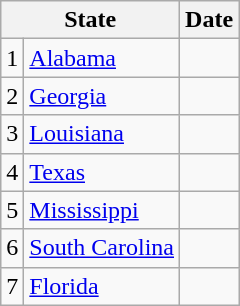<table class="sortable wikitable" style="align:left">
<tr>
<th colspan=2>State</th>
<th>Date</th>
</tr>
<tr>
<td data-sort-value="Alabama">1</td>
<td> <a href='#'>Alabama</a></td>
<td></td>
</tr>
<tr>
<td data-sort-value="Georgia">2</td>
<td> <a href='#'>Georgia</a></td>
<td></td>
</tr>
<tr>
<td data-sort-value="Louisiana">3</td>
<td> <a href='#'>Louisiana</a></td>
<td></td>
</tr>
<tr>
<td data-sort-value="Texas">4</td>
<td> <a href='#'>Texas</a></td>
<td></td>
</tr>
<tr>
<td data-sort-value="Mississippi">5</td>
<td> <a href='#'>Mississippi</a></td>
<td></td>
</tr>
<tr>
<td data-sort-value="South Carolina">6</td>
<td> <a href='#'>South Carolina</a></td>
<td></td>
</tr>
<tr>
<td data-sort-value="Florida">7</td>
<td> <a href='#'>Florida</a></td>
<td></td>
</tr>
</table>
